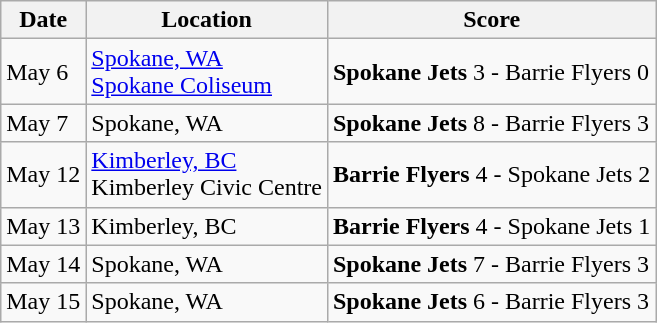<table class="wikitable">
<tr>
<th>Date</th>
<th>Location</th>
<th>Score</th>
</tr>
<tr>
<td>May 6</td>
<td><a href='#'>Spokane, WA</a><br><a href='#'>Spokane Coliseum</a></td>
<td><strong>Spokane Jets</strong> 3 - Barrie Flyers 0</td>
</tr>
<tr>
<td>May 7</td>
<td>Spokane, WA</td>
<td><strong>Spokane Jets</strong> 8 - Barrie Flyers 3</td>
</tr>
<tr>
<td>May 12</td>
<td><a href='#'>Kimberley, BC</a><br>Kimberley Civic Centre</td>
<td><strong>Barrie Flyers</strong> 4 - Spokane Jets 2</td>
</tr>
<tr>
<td>May 13</td>
<td>Kimberley, BC</td>
<td><strong>Barrie Flyers</strong> 4 - Spokane Jets 1</td>
</tr>
<tr>
<td>May 14</td>
<td>Spokane, WA</td>
<td><strong>Spokane Jets</strong> 7 - Barrie Flyers 3</td>
</tr>
<tr>
<td>May 15</td>
<td>Spokane, WA</td>
<td><strong>Spokane Jets</strong> 6 - Barrie Flyers 3</td>
</tr>
</table>
